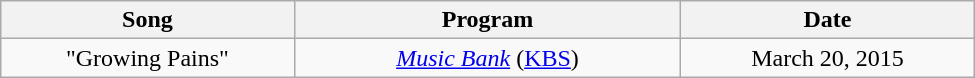<table class="wikitable" style="text-align:center; width:650px;">
<tr>
<th style="width:150px;">Song</th>
<th style="width:200px;">Program</th>
<th style="width:150px;">Date</th>
</tr>
<tr>
<td>"Growing Pains"</td>
<td><em><a href='#'>Music Bank</a></em> (<a href='#'>KBS</a>)</td>
<td>March 20, 2015</td>
</tr>
</table>
